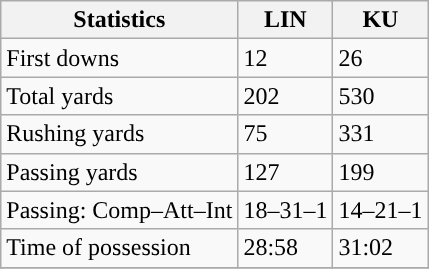<table class="wikitable" style="float: left;">
<tr>
<th>Statistics</th>
<th>LIN</th>
<th>KU</th>
</tr>
<tr>
<td>First downs</td>
<td>12</td>
<td>26</td>
</tr>
<tr>
<td>Total yards</td>
<td>202</td>
<td>530</td>
</tr>
<tr>
<td>Rushing yards</td>
<td>75</td>
<td>331</td>
</tr>
<tr>
<td>Passing yards</td>
<td>127</td>
<td>199</td>
</tr>
<tr>
<td>Passing: Comp–Att–Int</td>
<td>18–31–1</td>
<td>14–21–1</td>
</tr>
<tr>
<td>Time of possession</td>
<td>28:58</td>
<td>31:02</td>
</tr>
<tr>
</tr>
</table>
